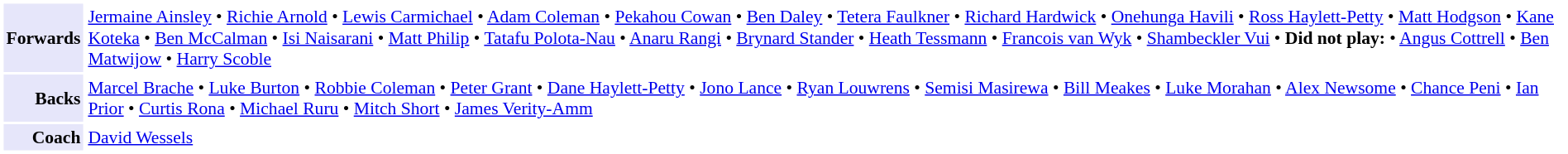<table cellpadding="2" style="border: 1px solid white; font-size:90%;">
<tr>
<td style="text-align:right;" bgcolor="lavender"><strong>Forwards</strong></td>
<td style="text-align:left;"><a href='#'>Jermaine Ainsley</a> • <a href='#'>Richie Arnold</a> • <a href='#'>Lewis Carmichael</a> • <a href='#'>Adam Coleman</a> • <a href='#'>Pekahou Cowan</a> • <a href='#'>Ben Daley</a> • <a href='#'>Tetera Faulkner</a> • <a href='#'>Richard Hardwick</a> • <a href='#'>Onehunga Havili</a> • <a href='#'>Ross Haylett-Petty</a> • <a href='#'>Matt Hodgson</a> • <a href='#'>Kane Koteka</a> • <a href='#'>Ben McCalman</a> • <a href='#'>Isi Naisarani</a> • <a href='#'>Matt Philip</a> • <a href='#'>Tatafu Polota-Nau</a> • <a href='#'>Anaru Rangi</a> • <a href='#'>Brynard Stander</a> • <a href='#'>Heath Tessmann</a> • <a href='#'>Francois van Wyk</a> • <a href='#'>Shambeckler Vui</a> • <strong>Did not play:</strong> • <a href='#'>Angus Cottrell</a> • <a href='#'>Ben Matwijow</a> • <a href='#'>Harry Scoble</a></td>
</tr>
<tr>
<td style="text-align:right;" bgcolor="lavender"><strong>Backs</strong></td>
<td style="text-align:left;"><a href='#'>Marcel Brache</a> • <a href='#'>Luke Burton</a> • <a href='#'>Robbie Coleman</a> • <a href='#'>Peter Grant</a> • <a href='#'>Dane Haylett-Petty</a> • <a href='#'>Jono Lance</a> • <a href='#'>Ryan Louwrens</a> • <a href='#'>Semisi Masirewa</a> • <a href='#'>Bill Meakes</a> • <a href='#'>Luke Morahan</a> • <a href='#'>Alex Newsome</a> • <a href='#'>Chance Peni</a> • <a href='#'>Ian Prior</a> • <a href='#'>Curtis Rona</a> • <a href='#'>Michael Ruru</a> • <a href='#'>Mitch Short</a> • <a href='#'>James Verity-Amm</a></td>
</tr>
<tr>
<td style="text-align:right;" bgcolor="lavender"><strong>Coach</strong></td>
<td style="text-align:left;"><a href='#'>David Wessels</a></td>
</tr>
</table>
